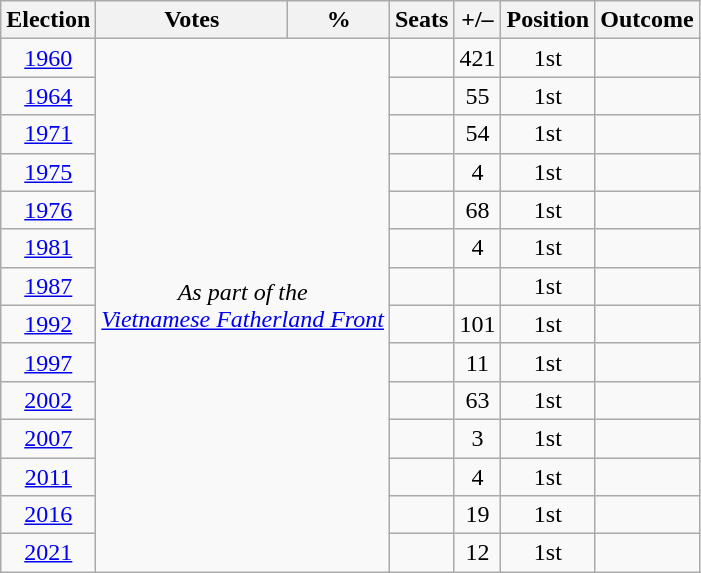<table class=wikitable style=text-align:center>
<tr>
<th>Election</th>
<th>Votes</th>
<th>%</th>
<th>Seats</th>
<th>+/–</th>
<th>Position</th>
<th>Outcome</th>
</tr>
<tr>
<td><a href='#'>1960</a></td>
<td colspan="2" rowspan="14"><em>As part of the<br><a href='#'>Vietnamese Fatherland Front</a></em></td>
<td></td>
<td> 421</td>
<td> 1st</td>
<td></td>
</tr>
<tr>
<td><a href='#'>1964</a></td>
<td></td>
<td> 55</td>
<td> 1st</td>
<td></td>
</tr>
<tr>
<td><a href='#'>1971</a></td>
<td></td>
<td> 54</td>
<td> 1st</td>
<td></td>
</tr>
<tr>
<td><a href='#'>1975</a></td>
<td></td>
<td> 4</td>
<td> 1st</td>
<td></td>
</tr>
<tr>
<td><a href='#'>1976</a></td>
<td></td>
<td> 68</td>
<td> 1st</td>
<td></td>
</tr>
<tr>
<td><a href='#'>1981</a></td>
<td></td>
<td> 4</td>
<td> 1st</td>
<td></td>
</tr>
<tr>
<td><a href='#'>1987</a></td>
<td></td>
<td></td>
<td> 1st</td>
<td></td>
</tr>
<tr>
<td><a href='#'>1992</a></td>
<td></td>
<td> 101</td>
<td> 1st</td>
<td></td>
</tr>
<tr>
<td><a href='#'>1997</a></td>
<td></td>
<td> 11</td>
<td> 1st</td>
<td></td>
</tr>
<tr>
<td><a href='#'>2002</a></td>
<td></td>
<td> 63</td>
<td> 1st</td>
<td></td>
</tr>
<tr>
<td><a href='#'>2007</a></td>
<td></td>
<td> 3</td>
<td> 1st</td>
<td></td>
</tr>
<tr>
<td><a href='#'>2011</a></td>
<td></td>
<td> 4</td>
<td> 1st</td>
<td></td>
</tr>
<tr>
<td><a href='#'>2016</a></td>
<td></td>
<td> 19</td>
<td> 1st</td>
<td></td>
</tr>
<tr>
<td><a href='#'>2021</a></td>
<td></td>
<td> 12</td>
<td> 1st</td>
<td></td>
</tr>
</table>
